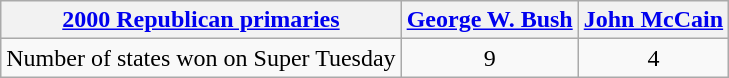<table class="wikitable" style="text-align:center;">
<tr>
<th><a href='#'>2000 Republican primaries</a></th>
<th><a href='#'>George W. Bush</a></th>
<th><a href='#'>John McCain</a></th>
</tr>
<tr>
<td>Number of states won on Super Tuesday</td>
<td>9</td>
<td>4</td>
</tr>
</table>
